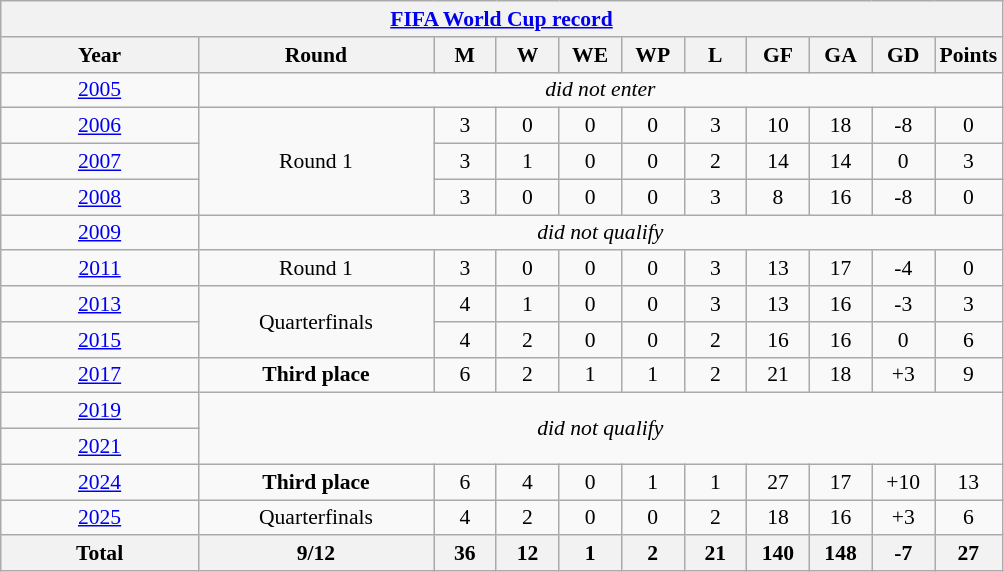<table class="wikitable" style="text-align: center;font-size:90%;">
<tr>
<th colspan=11><a href='#'>FIFA World Cup record</a></th>
</tr>
<tr>
<th width=125>Year</th>
<th width=150>Round</th>
<th width=35>M</th>
<th width=35>W</th>
<th width=35>WE</th>
<th width=35>WP</th>
<th width=35>L</th>
<th width=35>GF</th>
<th width=35>GA</th>
<th width=35>GD</th>
<th width=35>Points</th>
</tr>
<tr>
<td> <a href='#'>2005</a></td>
<td colspan=10><em>did not enter</em></td>
</tr>
<tr>
<td> <a href='#'>2006</a></td>
<td rowspan=3>Round 1</td>
<td>3</td>
<td>0</td>
<td>0</td>
<td>0</td>
<td>3</td>
<td>10</td>
<td>18</td>
<td>-8</td>
<td>0</td>
</tr>
<tr>
<td> <a href='#'>2007</a></td>
<td>3</td>
<td>1</td>
<td>0</td>
<td>0</td>
<td>2</td>
<td>14</td>
<td>14</td>
<td>0</td>
<td>3</td>
</tr>
<tr>
<td> <a href='#'>2008</a></td>
<td>3</td>
<td>0</td>
<td>0</td>
<td>0</td>
<td>3</td>
<td>8</td>
<td>16</td>
<td>-8</td>
<td>0</td>
</tr>
<tr>
<td> <a href='#'>2009</a></td>
<td colspan=10><em>did not qualify</em></td>
</tr>
<tr>
<td> <a href='#'>2011</a></td>
<td>Round 1</td>
<td>3</td>
<td>0</td>
<td>0</td>
<td>0</td>
<td>3</td>
<td>13</td>
<td>17</td>
<td>-4</td>
<td>0</td>
</tr>
<tr>
<td> <a href='#'>2013</a></td>
<td rowspan=2>Quarterfinals</td>
<td>4</td>
<td>1</td>
<td>0</td>
<td>0</td>
<td>3</td>
<td>13</td>
<td>16</td>
<td>-3</td>
<td>3</td>
</tr>
<tr>
<td> <a href='#'>2015</a></td>
<td>4</td>
<td>2</td>
<td>0</td>
<td>0</td>
<td>2</td>
<td>16</td>
<td>16</td>
<td>0</td>
<td>6</td>
</tr>
<tr -bgcolor="#cc9966">
<td> <a href='#'>2017</a></td>
<td><strong>Third place</strong></td>
<td>6</td>
<td>2</td>
<td>1</td>
<td>1</td>
<td>2</td>
<td>21</td>
<td>18</td>
<td>+3</td>
<td>9</td>
</tr>
<tr>
<td> <a href='#'>2019</a></td>
<td rowspan=2 colspan=10><em>did not qualify</em></td>
</tr>
<tr>
<td> <a href='#'>2021</a></td>
</tr>
<tr -bgcolor="#cc9966">
<td> <a href='#'>2024</a></td>
<td><strong>Third place</strong></td>
<td>6</td>
<td>4</td>
<td>0</td>
<td>1</td>
<td>1</td>
<td>27</td>
<td>17</td>
<td>+10</td>
<td>13</td>
</tr>
<tr>
<td> <a href='#'>2025</a></td>
<td>Quarterfinals</td>
<td>4</td>
<td>2</td>
<td>0</td>
<td>0</td>
<td>2</td>
<td>18</td>
<td>16</td>
<td>+3</td>
<td>6</td>
</tr>
<tr>
<th>Total</th>
<th>9/12</th>
<th>36</th>
<th>12</th>
<th>1</th>
<th>2</th>
<th>21</th>
<th>140</th>
<th>148</th>
<th>-7</th>
<th>27</th>
</tr>
</table>
